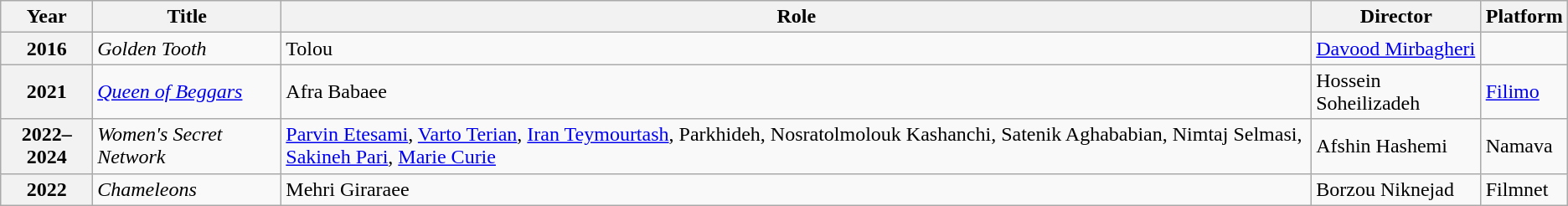<table class="wikitable plainrowheaders sortable"  style=font-size:100%>
<tr>
<th scope="col">Year</th>
<th scope="col">Title</th>
<th scope="col">Role</th>
<th scope="col">Director</th>
<th scope="col" class="unsortable">Platform</th>
</tr>
<tr>
<th scope=row>2016</th>
<td><em>Golden Tooth</em></td>
<td>Tolou</td>
<td><a href='#'>Davood Mirbagheri</a></td>
<td></td>
</tr>
<tr>
<th scope=row>2021</th>
<td><em><a href='#'>Queen of Beggars</a></em></td>
<td>Afra Babaee</td>
<td>Hossein Soheilizadeh</td>
<td><a href='#'>Filimo</a></td>
</tr>
<tr>
<th scope=row>2022–2024</th>
<td><em>Women's Secret Network</em></td>
<td><a href='#'>Parvin Etesami</a>, <a href='#'>Varto Terian</a>, <a href='#'>Iran Teymourtash</a>, Parkhideh, Nosratolmolouk Kashanchi, Satenik Aghababian, Nimtaj Selmasi, <a href='#'>Sakineh Pari</a>, <a href='#'>Marie Curie</a></td>
<td>Afshin Hashemi</td>
<td>Namava</td>
</tr>
<tr>
<th scope=row>2022</th>
<td><em>Chameleons</em></td>
<td>Mehri Giraraee</td>
<td>Borzou Niknejad</td>
<td>Filmnet</td>
</tr>
</table>
